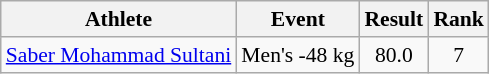<table class=wikitable style="font-size:90%; text-align:center;">
<tr>
<th>Athlete</th>
<th>Event</th>
<th>Result</th>
<th>Rank</th>
</tr>
<tr>
<td align=left><a href='#'>Saber Mohammad Sultani</a></td>
<td>Men's -48 kg</td>
<td>80.0</td>
<td>7</td>
</tr>
</table>
